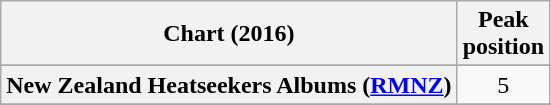<table class="wikitable sortable plainrowheaders" style="text-align:center">
<tr>
<th scope="col">Chart (2016)</th>
<th scope="col">Peak<br> position</th>
</tr>
<tr>
</tr>
<tr>
</tr>
<tr>
</tr>
<tr>
</tr>
<tr>
</tr>
<tr>
<th scope="row">New Zealand Heatseekers Albums (<a href='#'>RMNZ</a>)</th>
<td>5</td>
</tr>
<tr>
</tr>
<tr>
</tr>
<tr>
</tr>
<tr>
</tr>
<tr>
</tr>
</table>
